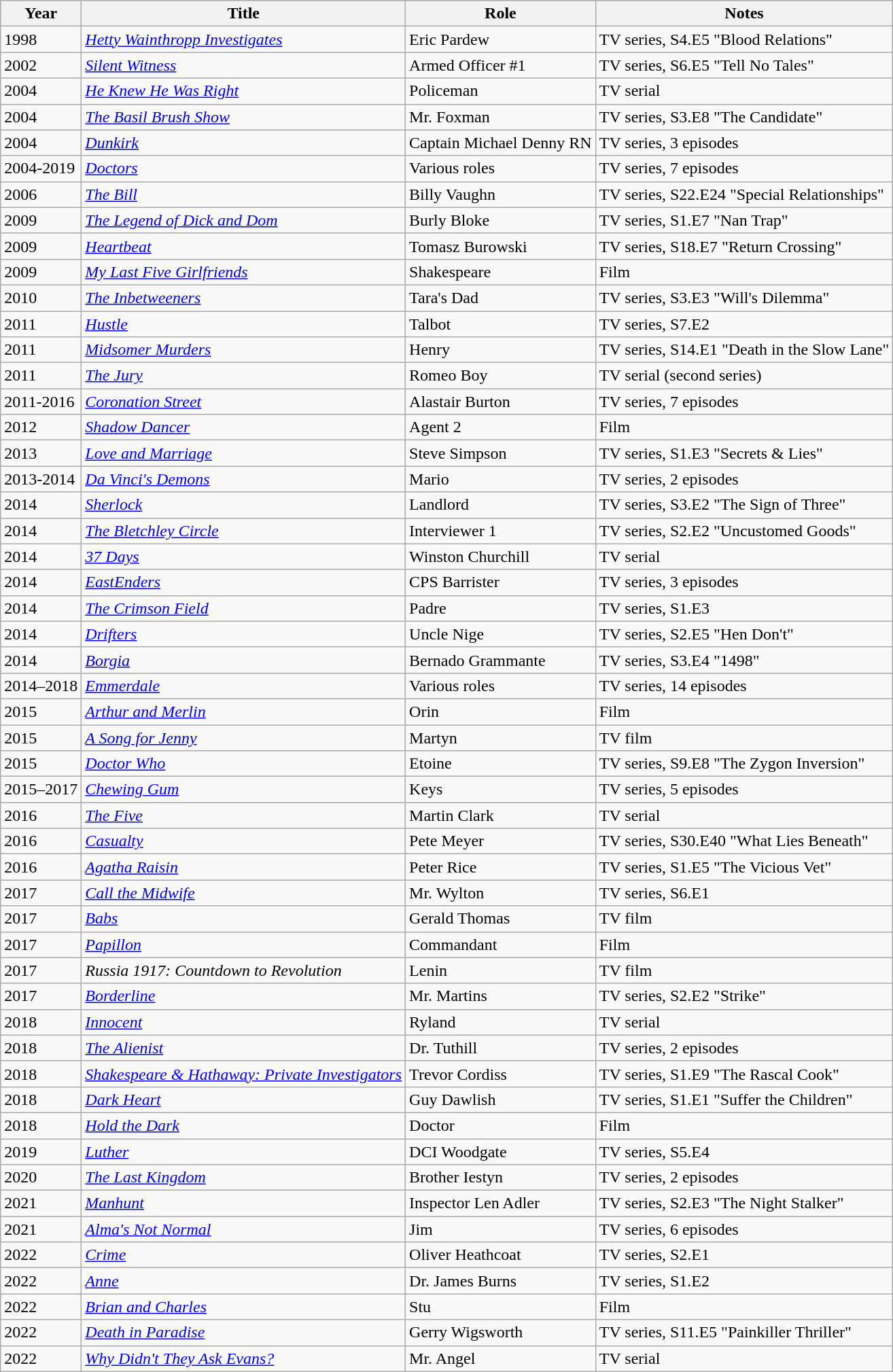<table class="wikitable sortable">
<tr>
<th>Year</th>
<th>Title</th>
<th>Role</th>
<th>Notes</th>
</tr>
<tr>
<td>1998</td>
<td><em><a href='#'>Hetty Wainthropp Investigates</a></em></td>
<td>Eric Pardew</td>
<td>TV series, S4.E5 "Blood Relations"</td>
</tr>
<tr>
<td>2002</td>
<td><em><a href='#'>Silent Witness</a></em></td>
<td>Armed Officer #1</td>
<td>TV series, S6.E5 "Tell No Tales"</td>
</tr>
<tr>
<td>2004</td>
<td><em><a href='#'>He Knew He Was Right</a></em></td>
<td>Policeman</td>
<td>TV serial</td>
</tr>
<tr>
<td>2004</td>
<td><em><a href='#'>The Basil Brush Show</a></em></td>
<td>Mr. Foxman</td>
<td>TV series, S3.E8 "The Candidate"</td>
</tr>
<tr>
<td>2004</td>
<td><em><a href='#'>Dunkirk</a></em></td>
<td>Captain Michael Denny RN</td>
<td>TV series, 3 episodes</td>
</tr>
<tr>
<td>2004-2019</td>
<td><em><a href='#'>Doctors</a></em></td>
<td>Various roles</td>
<td>TV series, 7 episodes</td>
</tr>
<tr>
<td>2006</td>
<td><em><a href='#'>The Bill</a></em></td>
<td>Billy Vaughn</td>
<td>TV series, S22.E24 "Special Relationships"</td>
</tr>
<tr>
<td>2009</td>
<td><em><a href='#'>The Legend of Dick and Dom</a></em></td>
<td>Burly Bloke</td>
<td>TV series, S1.E7 "Nan Trap"</td>
</tr>
<tr>
<td>2009</td>
<td><em><a href='#'>Heartbeat</a></em></td>
<td>Tomasz Burowski</td>
<td>TV series, S18.E7 "Return Crossing"</td>
</tr>
<tr>
<td>2009</td>
<td><em><a href='#'>My Last Five Girlfriends</a></em></td>
<td>Shakespeare</td>
<td>Film</td>
</tr>
<tr>
<td>2010</td>
<td><em><a href='#'>The Inbetweeners</a></em></td>
<td>Tara's Dad</td>
<td>TV series, S3.E3 "Will's Dilemma"</td>
</tr>
<tr>
<td>2011</td>
<td><em><a href='#'>Hustle</a></em></td>
<td>Talbot</td>
<td>TV series, S7.E2</td>
</tr>
<tr>
<td>2011</td>
<td><em><a href='#'>Midsomer Murders</a></em></td>
<td>Henry</td>
<td>TV series, S14.E1 "Death in the Slow Lane"</td>
</tr>
<tr>
<td>2011</td>
<td><em><a href='#'>The Jury</a></em></td>
<td>Romeo Boy</td>
<td>TV serial (second series)</td>
</tr>
<tr>
<td>2011-2016</td>
<td><em><a href='#'>Coronation Street</a></em></td>
<td>Alastair Burton</td>
<td>TV series, 7 episodes</td>
</tr>
<tr>
<td>2012</td>
<td><em><a href='#'>Shadow Dancer</a></em></td>
<td>Agent 2</td>
<td>Film</td>
</tr>
<tr>
<td>2013</td>
<td><em><a href='#'>Love and Marriage</a></em></td>
<td>Steve Simpson</td>
<td>TV series, S1.E3 "Secrets & Lies"</td>
</tr>
<tr>
<td>2013-2014</td>
<td><em><a href='#'>Da Vinci's Demons</a></em></td>
<td>Mario</td>
<td>TV series, 2 episodes</td>
</tr>
<tr>
<td>2014</td>
<td><em><a href='#'>Sherlock</a></em></td>
<td>Landlord</td>
<td>TV series, S3.E2 "The Sign of Three"</td>
</tr>
<tr>
<td>2014</td>
<td><em><a href='#'>The Bletchley Circle</a></em></td>
<td>Interviewer 1</td>
<td>TV series, S2.E2 "Uncustomed Goods"</td>
</tr>
<tr>
<td>2014</td>
<td><em><a href='#'>37 Days</a></em></td>
<td>Winston Churchill</td>
<td>TV serial</td>
</tr>
<tr>
<td>2014</td>
<td><em><a href='#'>EastEnders</a></em></td>
<td>CPS Barrister</td>
<td>TV series, 3 episodes</td>
</tr>
<tr>
<td>2014</td>
<td><em><a href='#'>The Crimson Field</a></em></td>
<td>Padre</td>
<td>TV series, S1.E3</td>
</tr>
<tr>
<td>2014</td>
<td><em><a href='#'>Drifters</a></em></td>
<td>Uncle Nige</td>
<td>TV series, S2.E5 "Hen Don't"</td>
</tr>
<tr>
<td>2014</td>
<td><em><a href='#'>Borgia</a></em></td>
<td>Bernado Grammante</td>
<td>TV series, S3.E4 "1498"</td>
</tr>
<tr>
<td>2014–2018</td>
<td><em><a href='#'>Emmerdale</a></em></td>
<td>Various roles</td>
<td>TV series, 14 episodes</td>
</tr>
<tr>
<td>2015</td>
<td><em><a href='#'>Arthur and Merlin</a></em></td>
<td>Orin</td>
<td>Film</td>
</tr>
<tr>
<td>2015</td>
<td><em><a href='#'>A Song for Jenny</a></em></td>
<td>Martyn</td>
<td>TV film</td>
</tr>
<tr>
<td>2015</td>
<td><em><a href='#'>Doctor Who</a></em></td>
<td>Etoine</td>
<td>TV series, S9.E8 "The Zygon Inversion"</td>
</tr>
<tr>
<td>2015–2017</td>
<td><em><a href='#'>Chewing Gum</a></em></td>
<td>Keys</td>
<td>TV series, 5 episodes</td>
</tr>
<tr>
<td>2016</td>
<td><em><a href='#'>The Five</a></em></td>
<td>Martin Clark</td>
<td>TV serial</td>
</tr>
<tr>
<td>2016</td>
<td><em><a href='#'>Casualty</a></em></td>
<td>Pete Meyer</td>
<td>TV series, S30.E40 "What Lies Beneath"</td>
</tr>
<tr>
<td>2016</td>
<td><em><a href='#'>Agatha Raisin</a></em></td>
<td>Peter Rice</td>
<td>TV series, S1.E5 "The Vicious Vet"</td>
</tr>
<tr>
<td>2017</td>
<td><em><a href='#'>Call the Midwife</a></em></td>
<td>Mr. Wylton</td>
<td>TV series, S6.E1</td>
</tr>
<tr>
<td>2017</td>
<td><em><a href='#'>Babs</a></em></td>
<td>Gerald Thomas</td>
<td>TV film</td>
</tr>
<tr>
<td>2017</td>
<td><em><a href='#'>Papillon</a></em></td>
<td>Commandant</td>
<td>Film</td>
</tr>
<tr>
<td>2017</td>
<td><em>Russia 1917: Countdown to Revolution</em></td>
<td>Lenin</td>
<td>TV film</td>
</tr>
<tr>
<td>2017</td>
<td><em><a href='#'>Borderline</a></em></td>
<td>Mr. Martins</td>
<td>TV series, S2.E2 "Strike"</td>
</tr>
<tr>
<td>2018</td>
<td><em><a href='#'>Innocent</a></em></td>
<td>Ryland</td>
<td>TV serial</td>
</tr>
<tr>
<td>2018</td>
<td><em><a href='#'>The Alienist</a></em></td>
<td>Dr. Tuthill</td>
<td>TV series, 2 episodes</td>
</tr>
<tr>
<td>2018</td>
<td><em><a href='#'>Shakespeare & Hathaway: Private Investigators</a></em></td>
<td>Trevor Cordiss</td>
<td>TV series, S1.E9 "The Rascal Cook"</td>
</tr>
<tr>
<td>2018</td>
<td><em><a href='#'>Dark Heart</a></em></td>
<td>Guy Dawlish</td>
<td>TV series, S1.E1 "Suffer the Children"</td>
</tr>
<tr>
<td>2018</td>
<td><em><a href='#'>Hold the Dark</a></em></td>
<td>Doctor</td>
<td>Film</td>
</tr>
<tr>
<td>2019</td>
<td><em><a href='#'>Luther</a></em></td>
<td>DCI Woodgate</td>
<td>TV series, S5.E4</td>
</tr>
<tr>
<td>2020</td>
<td><em><a href='#'>The Last Kingdom</a></em></td>
<td>Brother Iestyn</td>
<td>TV series, 2 episodes</td>
</tr>
<tr>
<td>2021</td>
<td><em><a href='#'>Manhunt</a></em></td>
<td>Inspector Len Adler</td>
<td>TV series, S2.E3 "The Night Stalker"</td>
</tr>
<tr>
<td>2021</td>
<td><em><a href='#'>Alma's Not Normal</a></em></td>
<td>Jim</td>
<td>TV series, 6 episodes</td>
</tr>
<tr>
<td>2022</td>
<td><em><a href='#'>Crime</a></em></td>
<td>Oliver Heathcoat</td>
<td>TV series, S2.E1</td>
</tr>
<tr>
<td>2022</td>
<td><em><a href='#'>Anne</a></em></td>
<td>Dr. James Burns</td>
<td>TV series, S1.E2</td>
</tr>
<tr>
<td>2022</td>
<td><em><a href='#'>Brian and Charles</a></em></td>
<td>Stu</td>
<td>Film</td>
</tr>
<tr>
<td>2022</td>
<td><em><a href='#'>Death in Paradise</a></em></td>
<td>Gerry Wigsworth</td>
<td>TV series, S11.E5 "Painkiller Thriller"</td>
</tr>
<tr>
<td>2022</td>
<td><em><a href='#'>Why Didn't They Ask Evans?</a></em></td>
<td>Mr. Angel</td>
<td>TV serial</td>
</tr>
</table>
